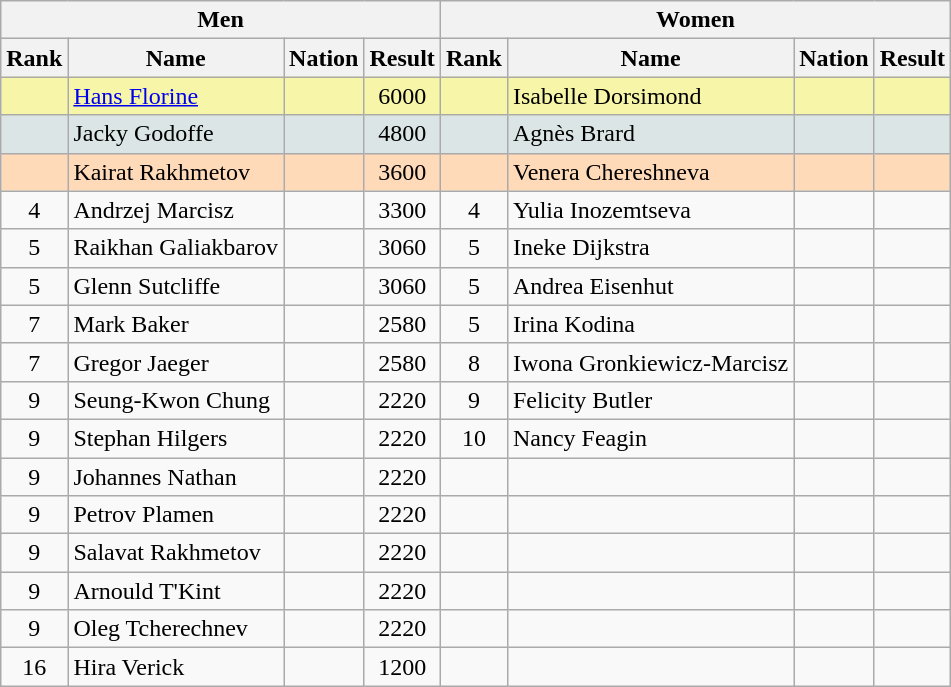<table class="wikitable" style="text-align:center">
<tr>
<th colspan="4">Men</th>
<th colspan="4">Women</th>
</tr>
<tr>
<th>Rank</th>
<th>Name</th>
<th>Nation</th>
<th>Result</th>
<th>Rank</th>
<th>Name</th>
<th>Nation</th>
<th>Result</th>
</tr>
<tr bgcolor="#F7F6A8">
<td></td>
<td align="left"><a href='#'>Hans Florine</a></td>
<td align="left"></td>
<td>6000</td>
<td></td>
<td align="left">Isabelle Dorsimond</td>
<td align="left"></td>
<td></td>
</tr>
<tr bgcolor="#DCE5E5">
<td></td>
<td align="left">Jacky Godoffe</td>
<td align="left"></td>
<td>4800</td>
<td></td>
<td align="left">Agnès Brard</td>
<td align="left"></td>
<td></td>
</tr>
<tr bgcolor="#FFDAB9">
<td></td>
<td align="left">Kairat Rakhmetov</td>
<td align="left"></td>
<td>3600</td>
<td></td>
<td align="left">Venera Chereshneva</td>
<td align="left"></td>
<td></td>
</tr>
<tr>
<td align="center">4</td>
<td align="left">Andrzej Marcisz</td>
<td align="left"></td>
<td>3300</td>
<td>4</td>
<td align="left">Yulia Inozemtseva</td>
<td align="left"></td>
<td></td>
</tr>
<tr>
<td align="center">5</td>
<td align="left">Raikhan Galiakbarov</td>
<td align="left"></td>
<td>3060</td>
<td>5</td>
<td align="left">Ineke Dijkstra</td>
<td align="left"></td>
<td></td>
</tr>
<tr>
<td align="center">5</td>
<td align="left">Glenn Sutcliffe</td>
<td align="left"></td>
<td>3060</td>
<td>5</td>
<td align="left">Andrea Eisenhut</td>
<td align="left"></td>
<td></td>
</tr>
<tr>
<td align="center">7</td>
<td align="left">Mark Baker</td>
<td align="left"></td>
<td>2580</td>
<td>5</td>
<td align="left">Irina Kodina</td>
<td align="left"></td>
<td></td>
</tr>
<tr>
<td align="center">7</td>
<td align="left">Gregor Jaeger</td>
<td align="left"></td>
<td>2580</td>
<td>8</td>
<td align="left">Iwona Gronkiewicz-Marcisz</td>
<td align="left"></td>
<td></td>
</tr>
<tr>
<td>9</td>
<td align="left">Seung-Kwon Chung</td>
<td align="left"></td>
<td>2220</td>
<td>9</td>
<td align="left">Felicity Butler</td>
<td align="left"></td>
<td></td>
</tr>
<tr>
<td>9</td>
<td align="left">Stephan Hilgers</td>
<td align="left"></td>
<td>2220</td>
<td>10</td>
<td align="left">Nancy Feagin</td>
<td align="left"></td>
<td></td>
</tr>
<tr>
<td>9</td>
<td align="left">Johannes Nathan</td>
<td align="left"></td>
<td>2220</td>
<td></td>
<td></td>
<td></td>
<td></td>
</tr>
<tr>
<td>9</td>
<td align="left">Petrov Plamen</td>
<td align="left"></td>
<td>2220</td>
<td></td>
<td></td>
<td></td>
<td></td>
</tr>
<tr>
<td>9</td>
<td align="left">Salavat Rakhmetov</td>
<td align="left"></td>
<td>2220</td>
<td></td>
<td></td>
<td></td>
<td></td>
</tr>
<tr>
<td>9</td>
<td align="left">Arnould T'Kint</td>
<td align="left"></td>
<td>2220</td>
<td></td>
<td></td>
<td></td>
<td></td>
</tr>
<tr>
<td>9</td>
<td align="left">Oleg Tcherechnev</td>
<td align="left"></td>
<td>2220</td>
<td></td>
<td></td>
<td></td>
<td></td>
</tr>
<tr>
<td>16</td>
<td align="left">Hira Verick</td>
<td align="left"></td>
<td>1200</td>
<td></td>
<td></td>
<td></td>
<td></td>
</tr>
</table>
